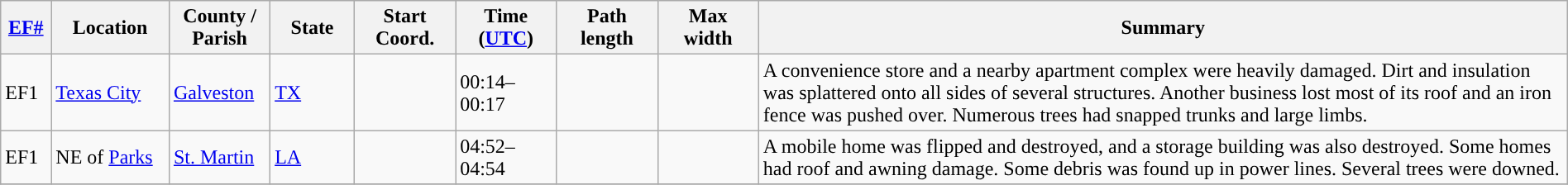<table class="wikitable sortable" style="width:100%;">
<tr>
<th scope="col"  style="width:3%; text-align:center;"><a href='#'>EF#</a></th>
<th scope="col"  style="width:7%; text-align:center;" class="unsortable">Location</th>
<th scope="col"  style="width:6%; text-align:center;" class="unsortable">County / Parish</th>
<th scope="col"  style="width:5%; text-align:center;">State</th>
<th scope="col"  style="width:6%; text-align:center;">Start Coord.</th>
<th scope="col"  style="width:6%; text-align:center;">Time (<a href='#'>UTC</a>)</th>
<th scope="col"  style="width:6%; text-align:center;">Path length</th>
<th scope="col"  style="width:6%; text-align:center;">Max width</th>
<th scope="col" class="unsortable" style="width:48%; text-align:center;">Summary</th>
</tr>
<tr>
<td>EF1</td>
<td><a href='#'>Texas City</a></td>
<td><a href='#'>Galveston</a></td>
<td><a href='#'>TX</a></td>
<td></td>
<td>00:14–00:17</td>
<td></td>
<td></td>
<td>A convenience store and a nearby apartment complex were heavily damaged. Dirt and insulation was splattered onto all sides of several structures.  Another business lost most of its roof and an iron fence was pushed over. Numerous trees had snapped trunks and large limbs.</td>
</tr>
<tr>
<td>EF1</td>
<td>NE of <a href='#'>Parks</a></td>
<td><a href='#'>St. Martin</a></td>
<td><a href='#'>LA</a></td>
<td></td>
<td>04:52–04:54</td>
<td></td>
<td></td>
<td>A mobile home was flipped and destroyed, and a storage building was also destroyed. Some homes had roof and awning damage. Some debris was found up in power lines. Several trees were downed.</td>
</tr>
<tr>
</tr>
</table>
